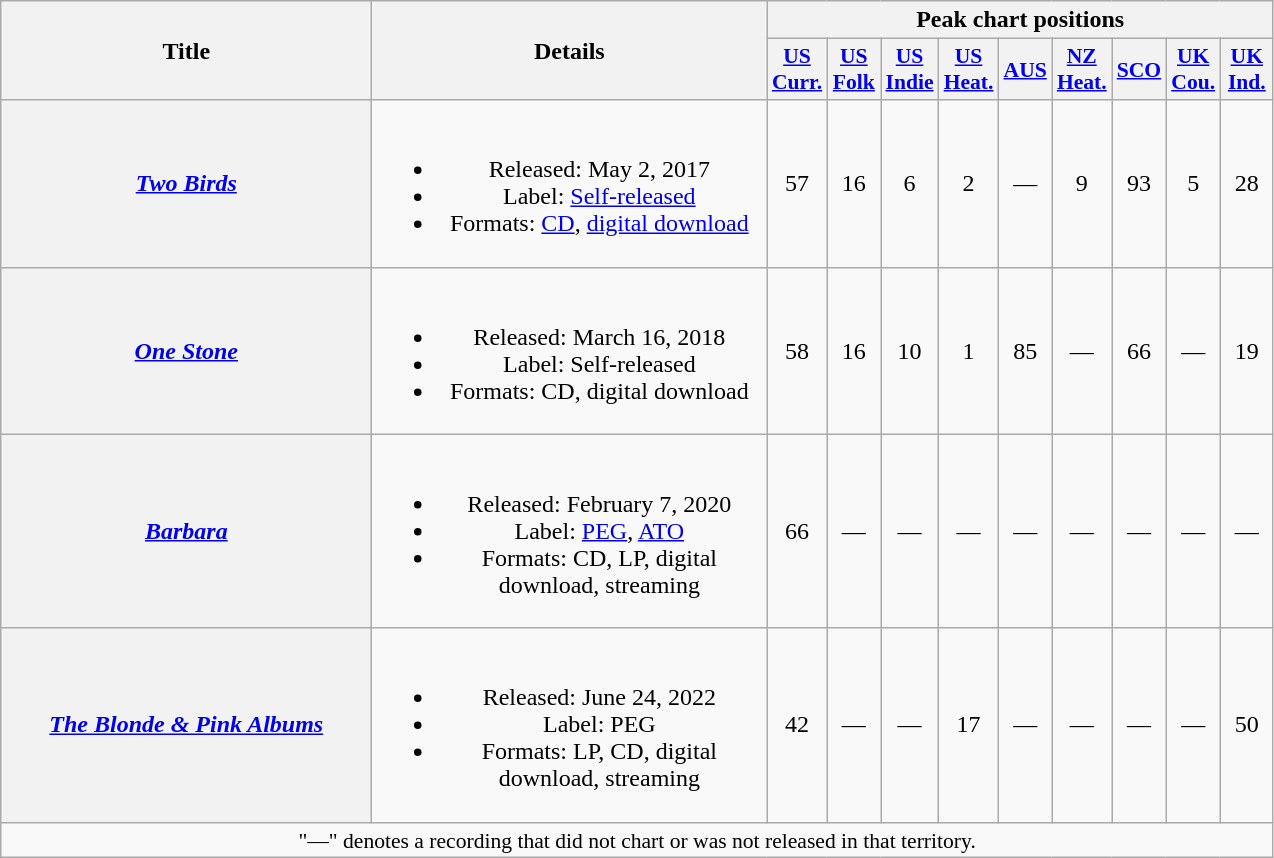<table class="wikitable plainrowheaders" style="text-align:center;" border="1">
<tr>
<th scope="col" rowspan="2" style="width:15em;">Title</th>
<th scope="col" rowspan="2" style="width:16em;">Details</th>
<th scope="col" colspan="9">Peak chart positions</th>
</tr>
<tr>
<th scope="col" style="width:2em;font-size:90%;"><a href='#'>US<br>Curr.</a><br></th>
<th scope="col" style="width:2em;font-size:90%;"><a href='#'>US<br>Folk</a><br></th>
<th scope="col" style="width:2em;font-size:90%;"><a href='#'>US<br>Indie</a><br></th>
<th scope="col" style="width:2em;font-size:90%;"><a href='#'>US<br>Heat.</a><br></th>
<th scope="col" style="width:2em;font-size:90%;"><a href='#'>AUS</a><br></th>
<th scope="col" style="width:2em;font-size:90%;"><a href='#'>NZ<br>Heat.</a><br></th>
<th scope="col" style="width:2em;font-size:90%;"><a href='#'>SCO</a><br></th>
<th scope="col" style="width:2em;font-size:90%;"><a href='#'>UK<br>Cou.</a><br></th>
<th scope="col" style="width:2em;font-size:90%;"><a href='#'>UK<br>Ind.</a><br></th>
</tr>
<tr>
<th scope="row"><em><a href='#'>Two Birds</a></em></th>
<td><br><ul><li>Released: May 2, 2017</li><li>Label: <a href='#'>Self-released</a></li><li>Formats: <a href='#'>CD</a>, <a href='#'>digital download</a></li></ul></td>
<td>57</td>
<td>16</td>
<td>6</td>
<td>2</td>
<td>—</td>
<td>9</td>
<td>93</td>
<td>5</td>
<td>28</td>
</tr>
<tr>
<th scope="row"><em><a href='#'>One Stone</a></em></th>
<td><br><ul><li>Released: March 16, 2018</li><li>Label: Self-released</li><li>Formats: CD, digital download</li></ul></td>
<td>58</td>
<td>16</td>
<td>10</td>
<td>1</td>
<td>85</td>
<td>—</td>
<td>66</td>
<td>—</td>
<td>19</td>
</tr>
<tr>
<th scope="row"><em><a href='#'>Barbara</a></em></th>
<td><br><ul><li>Released: February 7, 2020</li><li>Label: <a href='#'>PEG</a>, <a href='#'>ATO</a></li><li>Formats: CD, LP, digital download, streaming</li></ul></td>
<td>66</td>
<td>—</td>
<td>—</td>
<td>—</td>
<td>—</td>
<td>—</td>
<td>—</td>
<td>—</td>
<td>—</td>
</tr>
<tr>
<th scope="row"><em><a href='#'>The Blonde & Pink Albums</a></em></th>
<td><br><ul><li>Released: June 24, 2022</li><li>Label: PEG</li><li>Formats: LP, CD, digital download, streaming</li></ul></td>
<td>42</td>
<td>—</td>
<td>—</td>
<td>17</td>
<td>—</td>
<td>—</td>
<td>—</td>
<td>—</td>
<td>50</td>
</tr>
<tr>
<td colspan="11" style="font-size:90%">"—" denotes a recording that did not chart or was not released in that territory.</td>
</tr>
</table>
